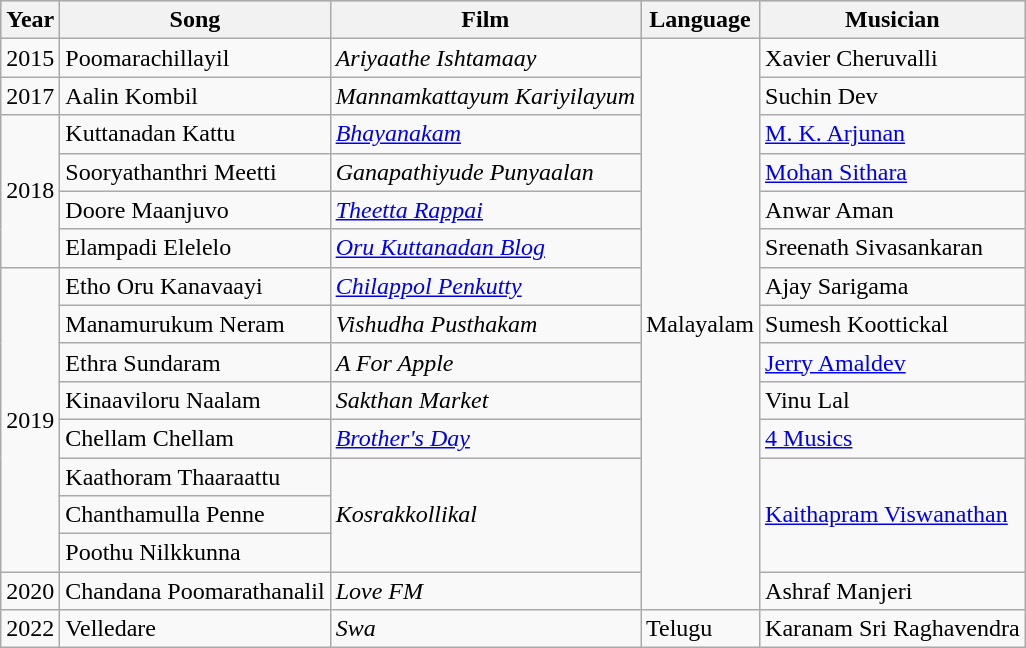<table class="wikitable">
<tr style="background:#CCC; text-align:center;">
<th>Year</th>
<th>Song</th>
<th>Film</th>
<th>Language</th>
<th>Musician</th>
</tr>
<tr>
<td rowspan= 1>2015</td>
<td>Poomarachillayil</td>
<td><em>Ariyaathe Ishtamaay</em></td>
<td rowspan="15">Malayalam</td>
<td>Xavier Cheruvalli</td>
</tr>
<tr>
<td rowspan= 1>2017</td>
<td>Aalin Kombil</td>
<td><em>Mannamkattayum Kariyilayum</em></td>
<td>Suchin Dev</td>
</tr>
<tr>
<td rowspan= 4>2018</td>
<td>Kuttanadan Kattu</td>
<td><em><a href='#'>Bhayanakam</a></em></td>
<td><a href='#'>M. K. Arjunan</a></td>
</tr>
<tr>
<td>Sooryathanthri Meetti</td>
<td><em>Ganapathiyude Punyaalan</em></td>
<td><a href='#'>Mohan Sithara</a></td>
</tr>
<tr>
<td>Doore Maanjuvo</td>
<td><em><a href='#'>Theetta Rappai</a></em></td>
<td>Anwar Aman</td>
</tr>
<tr>
<td>Elampadi Elelelo</td>
<td><em><a href='#'>Oru Kuttanadan Blog</a></em></td>
<td>Sreenath Sivasankaran</td>
</tr>
<tr>
<td rowspan= 8>2019</td>
<td>Etho Oru Kanavaayi</td>
<td><em><a href='#'>Chilappol Penkutty</a></em></td>
<td>Ajay Sarigama</td>
</tr>
<tr>
<td>Manamurukum Neram</td>
<td><em>Vishudha Pusthakam</em></td>
<td>Sumesh Koottickal</td>
</tr>
<tr>
<td>Ethra Sundaram</td>
<td><em>A For Apple</em></td>
<td><a href='#'>Jerry Amaldev</a></td>
</tr>
<tr>
<td>Kinaaviloru Naalam</td>
<td><em>Sakthan Market</em></td>
<td>Vinu Lal</td>
</tr>
<tr>
<td>Chellam Chellam</td>
<td><em><a href='#'>Brother's Day</a></em></td>
<td><a href='#'>4 Musics</a></td>
</tr>
<tr>
<td>Kaathoram Thaaraattu</td>
<td rowspan="3"><em>Kosrakkollikal</em></td>
<td rowspan="3"><a href='#'>Kaithapram Viswanathan</a></td>
</tr>
<tr>
<td>Chanthamulla Penne</td>
</tr>
<tr>
<td>Poothu Nilkkunna</td>
</tr>
<tr>
<td rowspan= 1>2020</td>
<td>Chandana Poomarathanalil</td>
<td><em>Love FM</em></td>
<td>Ashraf Manjeri</td>
</tr>
<tr>
<td>2022</td>
<td>Velledare</td>
<td><em>Swa</em></td>
<td>Telugu</td>
<td>Karanam Sri Raghavendra</td>
</tr>
</table>
